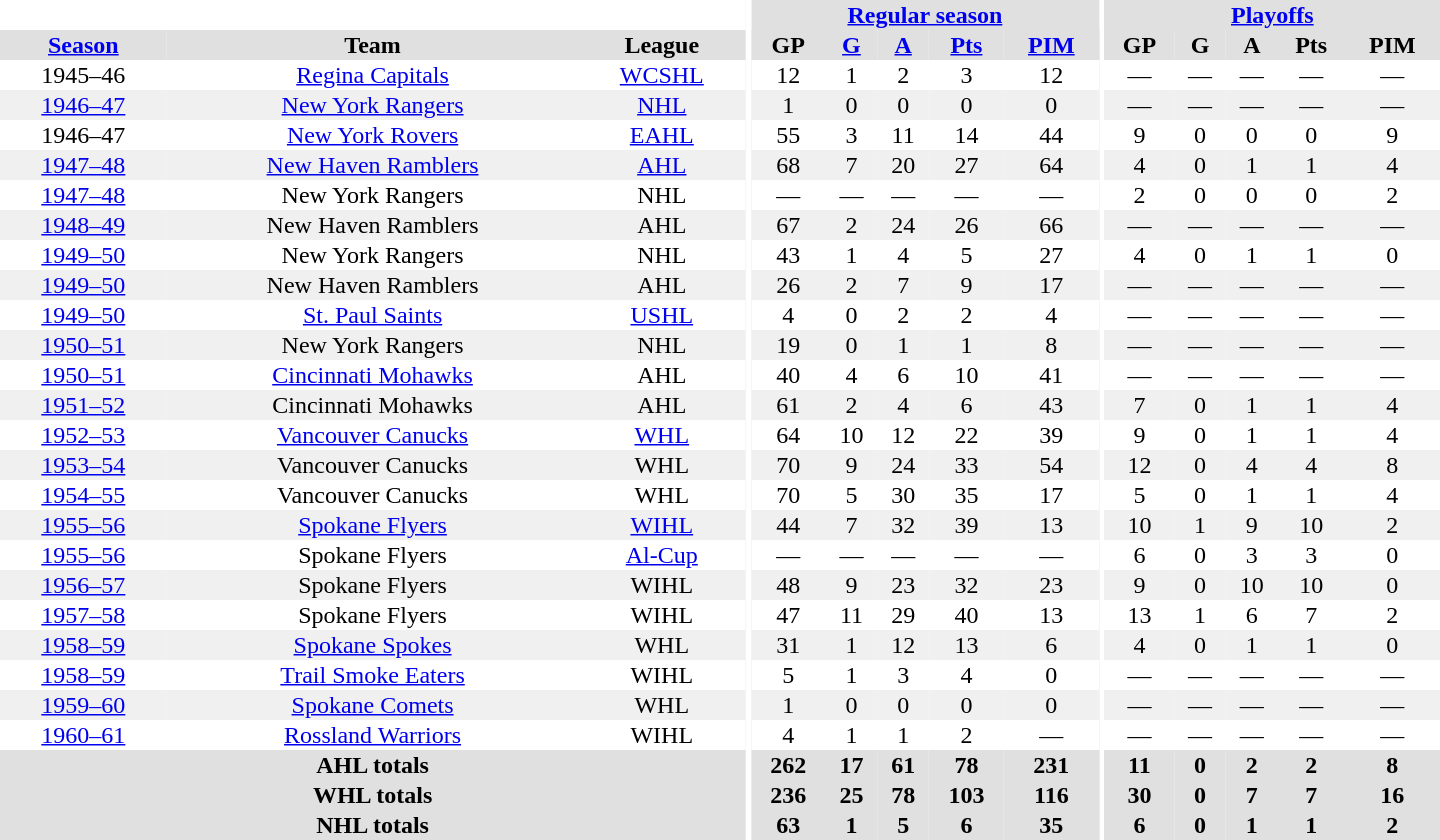<table border="0" cellpadding="1" cellspacing="0" style="text-align:center; width:60em">
<tr bgcolor="#e0e0e0">
<th colspan="3" bgcolor="#ffffff"></th>
<th rowspan="100" bgcolor="#ffffff"></th>
<th colspan="5"><a href='#'>Regular season</a></th>
<th rowspan="100" bgcolor="#ffffff"></th>
<th colspan="5"><a href='#'>Playoffs</a></th>
</tr>
<tr bgcolor="#e0e0e0">
<th><a href='#'>Season</a></th>
<th>Team</th>
<th>League</th>
<th>GP</th>
<th><a href='#'>G</a></th>
<th><a href='#'>A</a></th>
<th><a href='#'>Pts</a></th>
<th><a href='#'>PIM</a></th>
<th>GP</th>
<th>G</th>
<th>A</th>
<th>Pts</th>
<th>PIM</th>
</tr>
<tr>
<td>1945–46</td>
<td><a href='#'>Regina Capitals</a></td>
<td><a href='#'>WCSHL</a></td>
<td>12</td>
<td>1</td>
<td>2</td>
<td>3</td>
<td>12</td>
<td>—</td>
<td>—</td>
<td>—</td>
<td>—</td>
<td>—</td>
</tr>
<tr bgcolor="#f0f0f0">
<td><a href='#'>1946–47</a></td>
<td><a href='#'>New York Rangers</a></td>
<td><a href='#'>NHL</a></td>
<td>1</td>
<td>0</td>
<td>0</td>
<td>0</td>
<td>0</td>
<td>—</td>
<td>—</td>
<td>—</td>
<td>—</td>
<td>—</td>
</tr>
<tr>
<td>1946–47</td>
<td><a href='#'>New York Rovers</a></td>
<td><a href='#'>EAHL</a></td>
<td>55</td>
<td>3</td>
<td>11</td>
<td>14</td>
<td>44</td>
<td>9</td>
<td>0</td>
<td>0</td>
<td>0</td>
<td>9</td>
</tr>
<tr bgcolor="#f0f0f0">
<td><a href='#'>1947–48</a></td>
<td><a href='#'>New Haven Ramblers</a></td>
<td><a href='#'>AHL</a></td>
<td>68</td>
<td>7</td>
<td>20</td>
<td>27</td>
<td>64</td>
<td>4</td>
<td>0</td>
<td>1</td>
<td>1</td>
<td>4</td>
</tr>
<tr>
<td><a href='#'>1947–48</a></td>
<td>New York Rangers</td>
<td>NHL</td>
<td>—</td>
<td>—</td>
<td>—</td>
<td>—</td>
<td>—</td>
<td>2</td>
<td>0</td>
<td>0</td>
<td>0</td>
<td>2</td>
</tr>
<tr bgcolor="#f0f0f0">
<td><a href='#'>1948–49</a></td>
<td>New Haven Ramblers</td>
<td>AHL</td>
<td>67</td>
<td>2</td>
<td>24</td>
<td>26</td>
<td>66</td>
<td>—</td>
<td>—</td>
<td>—</td>
<td>—</td>
<td>—</td>
</tr>
<tr>
<td><a href='#'>1949–50</a></td>
<td>New York Rangers</td>
<td>NHL</td>
<td>43</td>
<td>1</td>
<td>4</td>
<td>5</td>
<td>27</td>
<td>4</td>
<td>0</td>
<td>1</td>
<td>1</td>
<td>0</td>
</tr>
<tr bgcolor="#f0f0f0">
<td><a href='#'>1949–50</a></td>
<td>New Haven Ramblers</td>
<td>AHL</td>
<td>26</td>
<td>2</td>
<td>7</td>
<td>9</td>
<td>17</td>
<td>—</td>
<td>—</td>
<td>—</td>
<td>—</td>
<td>—</td>
</tr>
<tr>
<td><a href='#'>1949–50</a></td>
<td><a href='#'>St. Paul Saints</a></td>
<td><a href='#'>USHL</a></td>
<td>4</td>
<td>0</td>
<td>2</td>
<td>2</td>
<td>4</td>
<td>—</td>
<td>—</td>
<td>—</td>
<td>—</td>
<td>—</td>
</tr>
<tr bgcolor="#f0f0f0">
<td><a href='#'>1950–51</a></td>
<td>New York Rangers</td>
<td>NHL</td>
<td>19</td>
<td>0</td>
<td>1</td>
<td>1</td>
<td>8</td>
<td>—</td>
<td>—</td>
<td>—</td>
<td>—</td>
<td>—</td>
</tr>
<tr>
<td><a href='#'>1950–51</a></td>
<td><a href='#'>Cincinnati Mohawks</a></td>
<td>AHL</td>
<td>40</td>
<td>4</td>
<td>6</td>
<td>10</td>
<td>41</td>
<td>—</td>
<td>—</td>
<td>—</td>
<td>—</td>
<td>—</td>
</tr>
<tr bgcolor="#f0f0f0">
<td><a href='#'>1951–52</a></td>
<td>Cincinnati Mohawks</td>
<td>AHL</td>
<td>61</td>
<td>2</td>
<td>4</td>
<td>6</td>
<td>43</td>
<td>7</td>
<td>0</td>
<td>1</td>
<td>1</td>
<td>4</td>
</tr>
<tr>
<td><a href='#'>1952–53</a></td>
<td><a href='#'>Vancouver Canucks</a></td>
<td><a href='#'>WHL</a></td>
<td>64</td>
<td>10</td>
<td>12</td>
<td>22</td>
<td>39</td>
<td>9</td>
<td>0</td>
<td>1</td>
<td>1</td>
<td>4</td>
</tr>
<tr bgcolor="#f0f0f0">
<td><a href='#'>1953–54</a></td>
<td>Vancouver Canucks</td>
<td>WHL</td>
<td>70</td>
<td>9</td>
<td>24</td>
<td>33</td>
<td>54</td>
<td>12</td>
<td>0</td>
<td>4</td>
<td>4</td>
<td>8</td>
</tr>
<tr>
<td><a href='#'>1954–55</a></td>
<td>Vancouver Canucks</td>
<td>WHL</td>
<td>70</td>
<td>5</td>
<td>30</td>
<td>35</td>
<td>17</td>
<td>5</td>
<td>0</td>
<td>1</td>
<td>1</td>
<td>4</td>
</tr>
<tr bgcolor="#f0f0f0">
<td><a href='#'>1955–56</a></td>
<td><a href='#'>Spokane Flyers</a></td>
<td><a href='#'>WIHL</a></td>
<td>44</td>
<td>7</td>
<td>32</td>
<td>39</td>
<td>13</td>
<td>10</td>
<td>1</td>
<td>9</td>
<td>10</td>
<td>2</td>
</tr>
<tr>
<td><a href='#'>1955–56</a></td>
<td>Spokane Flyers</td>
<td><a href='#'>Al-Cup</a></td>
<td>—</td>
<td>—</td>
<td>—</td>
<td>—</td>
<td>—</td>
<td>6</td>
<td>0</td>
<td>3</td>
<td>3</td>
<td>0</td>
</tr>
<tr bgcolor="#f0f0f0">
<td><a href='#'>1956–57</a></td>
<td>Spokane Flyers</td>
<td>WIHL</td>
<td>48</td>
<td>9</td>
<td>23</td>
<td>32</td>
<td>23</td>
<td>9</td>
<td>0</td>
<td>10</td>
<td>10</td>
<td>0</td>
</tr>
<tr>
<td><a href='#'>1957–58</a></td>
<td>Spokane Flyers</td>
<td>WIHL</td>
<td>47</td>
<td>11</td>
<td>29</td>
<td>40</td>
<td>13</td>
<td>13</td>
<td>1</td>
<td>6</td>
<td>7</td>
<td>2</td>
</tr>
<tr bgcolor="#f0f0f0">
<td><a href='#'>1958–59</a></td>
<td><a href='#'>Spokane Spokes</a></td>
<td>WHL</td>
<td>31</td>
<td>1</td>
<td>12</td>
<td>13</td>
<td>6</td>
<td>4</td>
<td>0</td>
<td>1</td>
<td>1</td>
<td>0</td>
</tr>
<tr>
<td><a href='#'>1958–59</a></td>
<td><a href='#'>Trail Smoke Eaters</a></td>
<td>WIHL</td>
<td>5</td>
<td>1</td>
<td>3</td>
<td>4</td>
<td>0</td>
<td>—</td>
<td>—</td>
<td>—</td>
<td>—</td>
<td>—</td>
</tr>
<tr bgcolor="#f0f0f0">
<td><a href='#'>1959–60</a></td>
<td><a href='#'>Spokane Comets</a></td>
<td>WHL</td>
<td>1</td>
<td>0</td>
<td>0</td>
<td>0</td>
<td>0</td>
<td>—</td>
<td>—</td>
<td>—</td>
<td>—</td>
<td>—</td>
</tr>
<tr>
<td><a href='#'>1960–61</a></td>
<td><a href='#'>Rossland Warriors</a></td>
<td>WIHL</td>
<td>4</td>
<td>1</td>
<td>1</td>
<td>2</td>
<td>—</td>
<td>—</td>
<td>—</td>
<td>—</td>
<td>—</td>
<td>—</td>
</tr>
<tr bgcolor="#e0e0e0">
<th colspan="3">AHL totals</th>
<th>262</th>
<th>17</th>
<th>61</th>
<th>78</th>
<th>231</th>
<th>11</th>
<th>0</th>
<th>2</th>
<th>2</th>
<th>8</th>
</tr>
<tr bgcolor="#e0e0e0">
<th colspan="3">WHL totals</th>
<th>236</th>
<th>25</th>
<th>78</th>
<th>103</th>
<th>116</th>
<th>30</th>
<th>0</th>
<th>7</th>
<th>7</th>
<th>16</th>
</tr>
<tr bgcolor="#e0e0e0">
<th colspan="3">NHL totals</th>
<th>63</th>
<th>1</th>
<th>5</th>
<th>6</th>
<th>35</th>
<th>6</th>
<th>0</th>
<th>1</th>
<th>1</th>
<th>2</th>
</tr>
</table>
